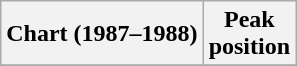<table class="wikitable plainrowheaders" style="text-align:center">
<tr>
<th scope="col">Chart (1987–1988)</th>
<th scope="col">Peak<br>position</th>
</tr>
<tr>
</tr>
</table>
